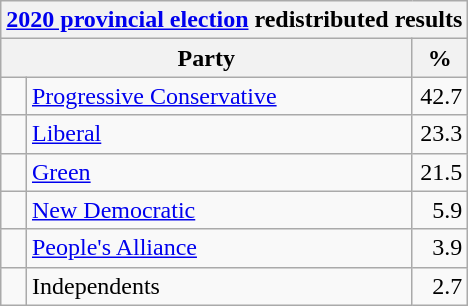<table class="wikitable">
<tr>
<th colspan="4"><a href='#'>2020 provincial election</a> redistributed results</th>
</tr>
<tr>
<th bgcolor="#DDDDFF" width="130px" colspan="2">Party</th>
<th bgcolor="#DDDDFF" width="30px">%</th>
</tr>
<tr>
<td> </td>
<td><a href='#'>Progressive Conservative</a></td>
<td align=right>42.7</td>
</tr>
<tr>
<td> </td>
<td><a href='#'>Liberal</a></td>
<td align=right>23.3</td>
</tr>
<tr>
<td> </td>
<td><a href='#'>Green</a></td>
<td align=right>21.5</td>
</tr>
<tr>
<td> </td>
<td><a href='#'>New Democratic</a></td>
<td align=right>5.9</td>
</tr>
<tr>
<td> </td>
<td><a href='#'>People's Alliance</a></td>
<td align=right>3.9</td>
</tr>
<tr>
<td> </td>
<td>Independents</td>
<td align=right>2.7</td>
</tr>
</table>
